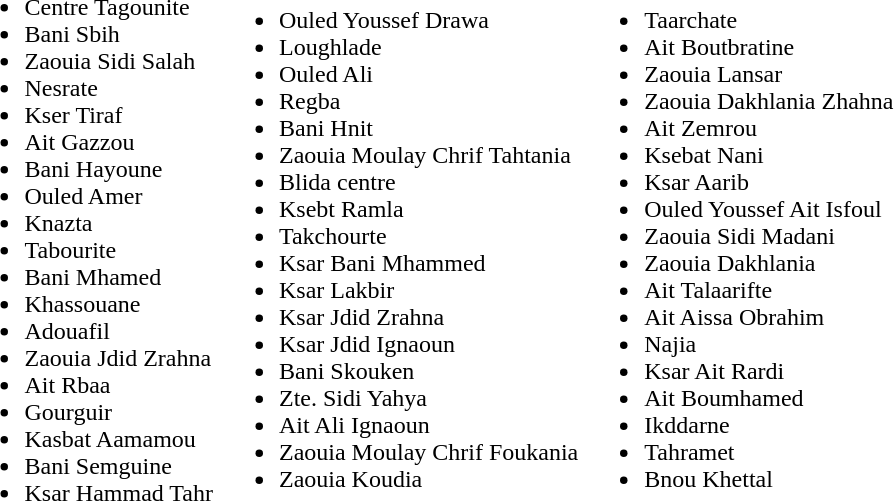<table>
<tr>
<td><br><ul><li>Centre Tagounite</li><li>Bani Sbih</li><li>Zaouia Sidi Salah</li><li>Nesrate</li><li>Kser Tiraf</li><li>Ait Gazzou</li><li>Bani Hayoune</li><li>Ouled Amer</li><li>Knazta</li><li>Tabourite</li><li>Bani Mhamed</li><li>Khassouane</li><li>Adouafil</li><li>Zaouia Jdid Zrahna</li><li>Ait Rbaa</li><li>Gourguir</li><li>Kasbat Aamamou</li><li>Bani Semguine</li><li>Ksar Hammad Tahr</li></ul></td>
<td><br><ul><li>Ouled Youssef Drawa</li><li>Loughlade</li><li>Ouled Ali</li><li>Regba</li><li>Bani Hnit</li><li>Zaouia Moulay Chrif Tahtania</li><li>Blida centre</li><li>Ksebt Ramla</li><li>Takchourte</li><li>Ksar Bani Mhammed</li><li>Ksar Lakbir</li><li>Ksar Jdid Zrahna</li><li>Ksar Jdid Ignaoun</li><li>Bani Skouken</li><li>Zte. Sidi Yahya</li><li>Ait Ali Ignaoun</li><li>Zaouia Moulay Chrif Foukania</li><li>Zaouia Koudia</li></ul></td>
<td><br><ul><li>Taarchate</li><li>Ait Boutbratine</li><li>Zaouia Lansar</li><li>Zaouia Dakhlania Zhahna</li><li>Ait Zemrou</li><li>Ksebat Nani</li><li>Ksar Aarib</li><li>Ouled Youssef Ait Isfoul</li><li>Zaouia Sidi Madani</li><li>Zaouia Dakhlania</li><li>Ait Talaarifte</li><li>Ait Aissa Obrahim</li><li>Najia</li><li>Ksar Ait Rardi</li><li>Ait Boumhamed</li><li>Ikddarne</li><li>Tahramet</li><li>Bnou Khettal</li></ul></td>
</tr>
</table>
